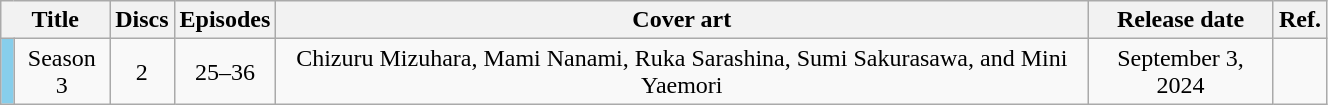<table class="wikitable" style="text-align: center; width: 70%;">
<tr>
<th colspan="2">Title</th>
<th>Discs</th>
<th>Episodes</th>
<th>Cover art</th>
<th>Release date</th>
<th>Ref.</th>
</tr>
<tr>
<td rowspan="1" width="1%" style="background: #87CEEB;"></td>
<td>Season 3</td>
<td>2</td>
<td>25–36</td>
<td>Chizuru Mizuhara, Mami Nanami, Ruka Sarashina, Sumi Sakurasawa, and Mini Yaemori</td>
<td>September 3, 2024</td>
<td></td>
</tr>
</table>
